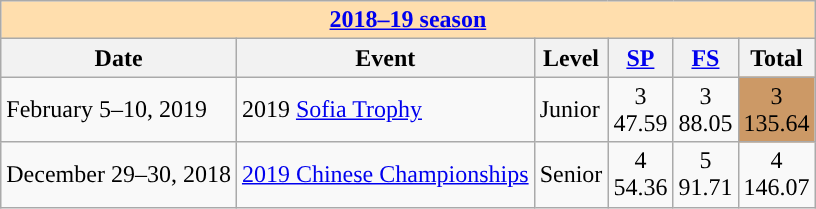<table class="wikitable">
<tr>
<th colspan=6 style="background:#ffdead;"><a href='#'>2018–19 season</a></th>
</tr>
<tr>
<th>Date</th>
<th>Event</th>
<th>Level</th>
<th><a href='#'>SP</a></th>
<th><a href='#'>FS</a></th>
<th>Total</th>
</tr>
<tr>
<td>February 5–10, 2019</td>
<td>2019 <a href='#'>Sofia Trophy</a></td>
<td>Junior</td>
<td align=center>3 <br> 47.59</td>
<td align=center>3 <br> 88.05</td>
<td style="text-align:center; background:#c96;">3 <br> 135.64</td>
</tr>
<tr>
<td>December 29–30, 2018</td>
<td><a href='#'>2019 Chinese Championships</a></td>
<td>Senior</td>
<td align=center>4 <br> 54.36</td>
<td align=center>5 <br> 91.71</td>
<td align=center>4 <br> 146.07</td>
</tr>
</table>
